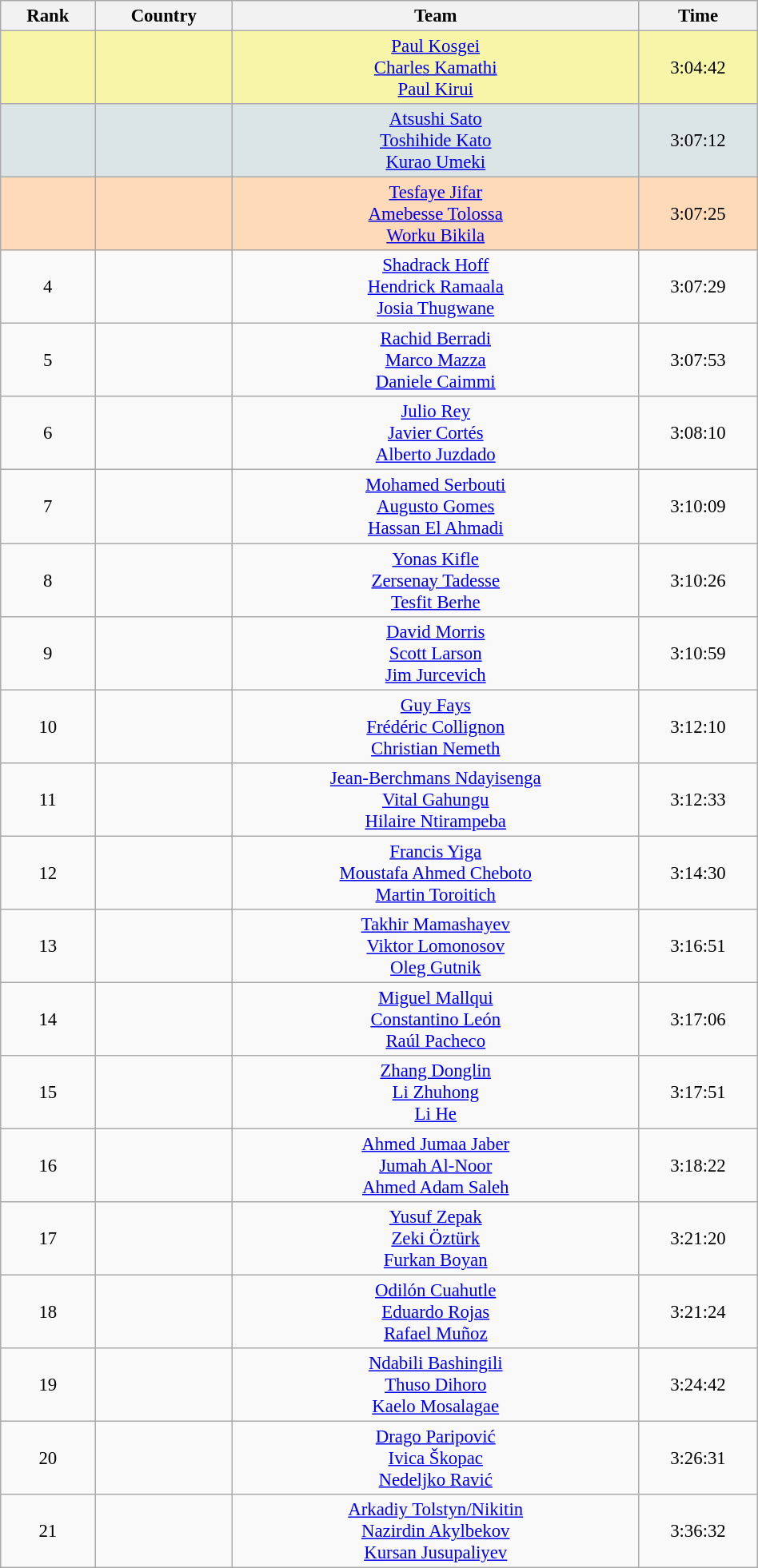<table class="wikitable sortable" style=" text-align:center; font-size:95%;" width="50%">
<tr>
<th>Rank</th>
<th>Country</th>
<th>Team</th>
<th>Time</th>
</tr>
<tr bgcolor="#F7F6A8">
<td align=center></td>
<td></td>
<td><a href='#'>Paul Kosgei</a><br><a href='#'>Charles Kamathi</a><br><a href='#'>Paul Kirui</a></td>
<td>3:04:42</td>
</tr>
<tr bgcolor="#DCE5E5">
<td align=center></td>
<td></td>
<td><a href='#'>Atsushi Sato</a><br><a href='#'>Toshihide Kato</a><br><a href='#'>Kurao Umeki</a></td>
<td>3:07:12</td>
</tr>
<tr bgcolor="#FFDAB9">
<td align=center></td>
<td></td>
<td><a href='#'>Tesfaye Jifar</a><br><a href='#'>Amebesse Tolossa</a><br><a href='#'>Worku Bikila</a></td>
<td>3:07:25</td>
</tr>
<tr>
<td align=center>4</td>
<td></td>
<td><a href='#'>Shadrack Hoff</a><br><a href='#'>Hendrick Ramaala</a><br><a href='#'>Josia Thugwane</a></td>
<td>3:07:29</td>
</tr>
<tr>
<td align=center>5</td>
<td></td>
<td><a href='#'>Rachid Berradi</a><br><a href='#'>Marco Mazza</a><br><a href='#'>Daniele Caimmi</a></td>
<td>3:07:53</td>
</tr>
<tr>
<td align=center>6</td>
<td></td>
<td><a href='#'>Julio Rey</a><br><a href='#'>Javier Cortés</a><br><a href='#'>Alberto Juzdado</a></td>
<td>3:08:10</td>
</tr>
<tr>
<td align=center>7</td>
<td></td>
<td><a href='#'>Mohamed Serbouti</a><br><a href='#'>Augusto Gomes</a><br><a href='#'>Hassan El Ahmadi</a></td>
<td>3:10:09</td>
</tr>
<tr>
<td align=center>8</td>
<td></td>
<td><a href='#'>Yonas Kifle</a><br><a href='#'>Zersenay Tadesse</a><br><a href='#'>Tesfit Berhe</a></td>
<td>3:10:26</td>
</tr>
<tr>
<td align=center>9</td>
<td></td>
<td><a href='#'>David Morris</a><br><a href='#'>Scott Larson</a><br><a href='#'>Jim Jurcevich</a></td>
<td>3:10:59</td>
</tr>
<tr>
<td align=center>10</td>
<td></td>
<td><a href='#'>Guy Fays</a><br><a href='#'>Frédéric Collignon</a><br><a href='#'>Christian Nemeth</a></td>
<td>3:12:10</td>
</tr>
<tr>
<td align=center>11</td>
<td></td>
<td><a href='#'>Jean-Berchmans Ndayisenga</a><br><a href='#'>Vital Gahungu</a><br><a href='#'>Hilaire Ntirampeba</a></td>
<td>3:12:33</td>
</tr>
<tr>
<td align=center>12</td>
<td></td>
<td><a href='#'>Francis Yiga</a><br><a href='#'>Moustafa Ahmed Cheboto</a><br><a href='#'>Martin Toroitich</a></td>
<td>3:14:30</td>
</tr>
<tr>
<td align=center>13</td>
<td></td>
<td><a href='#'>Takhir Mamashayev</a><br><a href='#'>Viktor Lomonosov</a><br><a href='#'>Oleg Gutnik</a></td>
<td>3:16:51</td>
</tr>
<tr>
<td align=center>14</td>
<td></td>
<td><a href='#'>Miguel Mallqui</a><br><a href='#'>Constantino León</a><br><a href='#'>Raúl Pacheco</a></td>
<td>3:17:06</td>
</tr>
<tr>
<td align=center>15</td>
<td></td>
<td><a href='#'>Zhang Donglin</a><br><a href='#'>Li Zhuhong</a><br><a href='#'>Li He</a></td>
<td>3:17:51</td>
</tr>
<tr>
<td align=center>16</td>
<td></td>
<td><a href='#'>Ahmed Jumaa Jaber</a><br><a href='#'>Jumah Al-Noor</a><br><a href='#'>Ahmed Adam Saleh</a></td>
<td>3:18:22</td>
</tr>
<tr>
<td align=center>17</td>
<td></td>
<td><a href='#'>Yusuf Zepak</a><br><a href='#'>Zeki Öztürk</a><br><a href='#'>Furkan Boyan</a></td>
<td>3:21:20</td>
</tr>
<tr>
<td align=center>18</td>
<td></td>
<td><a href='#'>Odilón Cuahutle</a><br><a href='#'>Eduardo Rojas</a><br><a href='#'>Rafael Muñoz</a></td>
<td>3:21:24</td>
</tr>
<tr>
<td align=center>19</td>
<td></td>
<td><a href='#'>Ndabili Bashingili</a><br><a href='#'>Thuso Dihoro</a><br><a href='#'>Kaelo Mosalagae</a></td>
<td>3:24:42</td>
</tr>
<tr>
<td align=center>20</td>
<td></td>
<td><a href='#'>Drago Paripović</a><br><a href='#'>Ivica Škopac</a><br><a href='#'>Nedeljko Ravić</a></td>
<td>3:26:31</td>
</tr>
<tr>
<td align=center>21</td>
<td></td>
<td><a href='#'>Arkadiy Tolstyn/Nikitin</a><br><a href='#'>Nazirdin Akylbekov</a><br><a href='#'>Kursan Jusupaliyev</a></td>
<td>3:36:32</td>
</tr>
</table>
